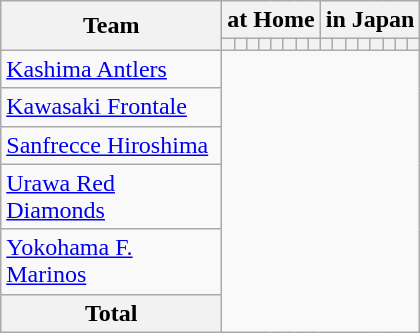<table class="wikitable plainrowheaders sortable">
<tr>
<th width=140px rowspan=2>Team</th>
<th colspan=8>at Home</th>
<th colspan=8>in Japan</th>
</tr>
<tr>
<th></th>
<th></th>
<th></th>
<th></th>
<th></th>
<th></th>
<th></th>
<th></th>
<th></th>
<th></th>
<th></th>
<th></th>
<th></th>
<th></th>
<th></th>
<th></th>
</tr>
<tr>
<td><a href='#'>Kashima Antlers</a><br>
</td>
</tr>
<tr>
<td><a href='#'>Kawasaki Frontale</a><br>
</td>
</tr>
<tr>
<td><a href='#'>Sanfrecce Hiroshima</a><br>
</td>
</tr>
<tr>
<td><a href='#'>Urawa Red Diamonds</a><br>
</td>
</tr>
<tr>
<td><a href='#'>Yokohama F. Marinos</a><br>
</td>
</tr>
<tr class="sortbottom">
<th>Total<br>
</th>
</tr>
</table>
